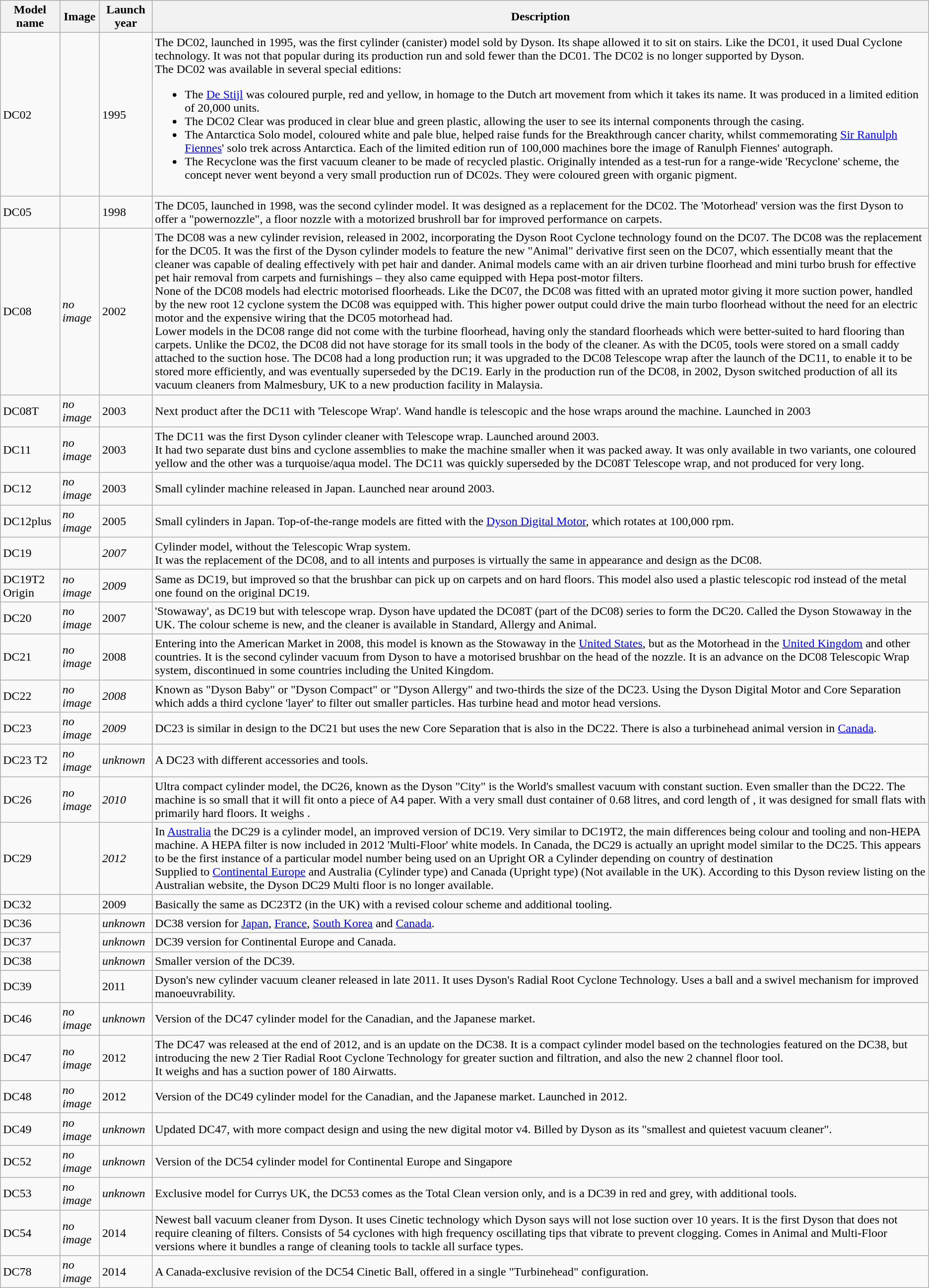<table class="wikitable sortable">
<tr>
<th>Model name</th>
<th>Image</th>
<th>Launch year</th>
<th>Description</th>
</tr>
<tr>
<td>DC02</td>
<td></td>
<td>1995</td>
<td>The DC02, launched in 1995, was the first cylinder (canister) model sold by Dyson. Its shape allowed it to sit on stairs. Like the DC01, it used Dual Cyclone technology. It was not that popular during its production run and sold fewer than the DC01. The DC02 is no longer supported by Dyson.<br>The DC02 was available in several special editions:<ul><li>The <a href='#'>De Stijl</a> was coloured purple, red and yellow, in homage to the Dutch art movement from which it takes its name. It was produced in a limited edition of 20,000 units.</li><li>The DC02 Clear was produced in clear blue and green plastic, allowing the user to see its internal components through the casing.</li><li>The Antarctica Solo model, coloured white and pale blue, helped raise funds for the Breakthrough cancer charity, whilst commemorating <a href='#'>Sir Ranulph Fiennes</a>' solo trek across Antarctica. Each of the limited edition run of 100,000 machines bore the image of Ranulph Fiennes' autograph.</li><li>The Recyclone was the first vacuum cleaner to be made of recycled plastic. Originally intended as a test-run for a range-wide 'Recyclone' scheme, the concept never went beyond a very small production run of DC02s. They were coloured green with organic pigment.</li></ul></td>
</tr>
<tr>
<td>DC05</td>
<td></td>
<td>1998</td>
<td>The DC05, launched in 1998, was the second cylinder model. It was designed as a replacement for the DC02. The 'Motorhead' version was the first Dyson to offer a "powernozzle", a floor nozzle with a motorized brushroll bar for improved performance on carpets.</td>
</tr>
<tr>
<td>DC08</td>
<td><em>no image</em></td>
<td>2002</td>
<td>The DC08 was a new cylinder revision, released in 2002, incorporating the Dyson Root Cyclone technology found on the DC07. The DC08 was the replacement for the DC05. It was the first of the Dyson cylinder models to feature the new "Animal" derivative first seen on the DC07, which essentially meant that the cleaner was capable of dealing effectively with pet hair and dander. Animal models came with an air driven turbine floorhead and mini turbo brush for effective pet hair removal from carpets and furnishings – they also came equipped with Hepa post-motor filters.<br>None of the DC08 models had electric motorised floorheads. Like the DC07, the DC08 was fitted with an uprated motor giving it more suction power, handled by the new root 12 cyclone system the DC08 was equipped with. This higher power output could drive the main turbo floorhead without the need for an electric motor and the expensive wiring that the DC05 motorhead had.<br>Lower models in the DC08 range did not come with the turbine floorhead, having only the standard floorheads which were better-suited to hard flooring than carpets. Unlike the DC02, the DC08 did not have storage for its small tools in the body of the cleaner. As with the DC05, tools were stored on a small caddy attached to the suction hose.
The DC08 had a long production run; it was upgraded to the DC08 Telescope wrap after the launch of the DC11, to enable it to be stored more efficiently, and was eventually superseded by the DC19. Early in the production run of the DC08, in 2002, Dyson switched production of all its vacuum cleaners from Malmesbury, UK to a new production facility in Malaysia.</td>
</tr>
<tr>
<td>DC08T</td>
<td><em>no image</em></td>
<td>2003</td>
<td>Next product after the DC11 with 'Telescope Wrap'. Wand handle is telescopic and the hose wraps around the machine. Launched in 2003</td>
</tr>
<tr>
<td>DC11</td>
<td><em>no image</em></td>
<td>2003</td>
<td>The DC11 was the first Dyson cylinder cleaner with Telescope wrap. Launched around 2003.<br>It had two separate dust bins and cyclone assemblies to make the machine smaller when it was packed away. It was only available in two variants, one coloured yellow and the other was a turquoise/aqua model. The DC11 was quickly superseded by the DC08T Telescope wrap, and not produced for very long.</td>
</tr>
<tr>
<td>DC12</td>
<td><em>no image</em></td>
<td>2003</td>
<td>Small cylinder machine released in Japan. Launched near around 2003.</td>
</tr>
<tr>
<td>DC12plus</td>
<td><em>no image</em></td>
<td>2005</td>
<td>Small cylinders in Japan. Top-of-the-range models are fitted with the <a href='#'>Dyson Digital Motor</a>, which rotates at 100,000 rpm.</td>
</tr>
<tr>
<td>DC19</td>
<td></td>
<td><em>2007</em></td>
<td>Cylinder model, without the Telescopic Wrap system.<br>It was the replacement of the DC08, and to all intents and purposes is virtually the same in appearance and design as the DC08.</td>
</tr>
<tr>
<td>DC19T2 Origin</td>
<td><em>no image</em></td>
<td><em>2009</em></td>
<td>Same as DC19, but improved so that the brushbar can pick up on carpets and on hard floors. This model also used a plastic telescopic rod instead of the metal one found on the original DC19.</td>
</tr>
<tr>
<td>DC20</td>
<td><em>no image</em></td>
<td>2007</td>
<td>'Stowaway', as DC19 but with telescope wrap. Dyson have updated the DC08T (part of the DC08) series to form the DC20. Called the Dyson Stowaway in the UK. The colour scheme is new, and the cleaner is available in Standard, Allergy and Animal.</td>
</tr>
<tr>
<td>DC21</td>
<td><em>no image</em></td>
<td>2008</td>
<td>Entering into the American Market in 2008, this model is known as the Stowaway in the <a href='#'>United States</a>, but as the Motorhead in the <a href='#'>United Kingdom</a> and other countries. It is the second cylinder vacuum from Dyson to have a motorised brushbar on the head of the nozzle. It is an advance on the DC08 Telescopic Wrap system, discontinued in some countries including the United Kingdom.</td>
</tr>
<tr>
<td>DC22</td>
<td><em>no image</em></td>
<td><em>2008</em></td>
<td>Known as "Dyson Baby" or "Dyson Compact" or "Dyson Allergy" and two-thirds the size of the DC23. Using the Dyson Digital Motor and Core Separation which adds a third cyclone 'layer' to filter out smaller particles. Has turbine head and motor head versions.</td>
</tr>
<tr>
<td>DC23</td>
<td><em>no image</em></td>
<td><em>2009</em></td>
<td>DC23 is similar in design to the DC21 but uses the new Core Separation that is also in the DC22. There is also a turbinehead animal version in <a href='#'>Canada</a>.</td>
</tr>
<tr>
<td>DC23 T2</td>
<td><em>no image</em></td>
<td><em>unknown</em></td>
<td>A DC23 with different accessories and tools.</td>
</tr>
<tr>
<td>DC26</td>
<td><em>no image</em></td>
<td><em>2010</em></td>
<td>Ultra compact cylinder model, the DC26, known as the Dyson "City" is the World's smallest vacuum with constant suction. Even smaller than the DC22. The machine is so small that it will fit onto a piece of A4 paper. With a very small dust container of 0.68 litres, and cord length of , it was designed for small flats with primarily hard floors. It weighs .</td>
</tr>
<tr>
<td>DC29</td>
<td></td>
<td><em>2012</em></td>
<td>In <a href='#'>Australia</a> the DC29 is a cylinder model, an improved version of DC19. Very similar to DC19T2, the main differences being colour and tooling and non-HEPA machine. A HEPA filter is now included in 2012 'Multi-Floor' white models. In Canada, the DC29 is actually an upright model similar to the DC25. This appears to be the first instance of a particular model number being used on an Upright OR a Cylinder depending on country of destination<br>Supplied to <a href='#'>Continental Europe</a> and Australia (Cylinder type) and Canada (Upright type) (Not available in the UK). According to this Dyson review listing on the Australian website, the Dyson DC29 Multi floor is no longer available.</td>
</tr>
<tr>
<td>DC32</td>
<td></td>
<td>2009</td>
<td>Basically the same as DC23T2 (in the UK) with a revised colour scheme and additional tooling.</td>
</tr>
<tr>
<td>DC36</td>
<td rowspan="4"></td>
<td><em>unknown</em></td>
<td>DC38 version for <a href='#'>Japan</a>, <a href='#'>France</a>, <a href='#'>South Korea</a> and <a href='#'>Canada</a>.</td>
</tr>
<tr>
<td>DC37</td>
<td><em>unknown</em></td>
<td>DC39 version for Continental Europe and Canada.</td>
</tr>
<tr>
<td>DC38</td>
<td><em>unknown</em></td>
<td>Smaller version of the DC39.</td>
</tr>
<tr>
<td>DC39</td>
<td>2011</td>
<td>Dyson's new cylinder vacuum cleaner released in late 2011. It uses Dyson's Radial Root Cyclone Technology. Uses a ball and a swivel mechanism for improved manoeuvrability.</td>
</tr>
<tr>
<td>DC46</td>
<td><em>no image</em></td>
<td><em>unknown</em></td>
<td>Version of the DC47 cylinder model for the Canadian, and the Japanese market.</td>
</tr>
<tr>
<td>DC47</td>
<td><em>no image</em></td>
<td>2012</td>
<td>The DC47 was released at the end of 2012, and is an update on the DC38. It is a compact cylinder model based on the technologies featured on the DC38, but introducing the new 2 Tier Radial Root Cyclone Technology for greater suction and filtration, and also the new 2 channel floor tool.<br>It weighs  and has a suction power of 180 Airwatts.</td>
</tr>
<tr>
<td>DC48</td>
<td><em>no image</em></td>
<td>2012</td>
<td>Version of the DC49 cylinder model for the Canadian, and the Japanese market. Launched in 2012.</td>
</tr>
<tr>
<td>DC49</td>
<td><em>no image</em></td>
<td><em>unknown</em></td>
<td>Updated DC47, with more compact design and using the new digital motor v4. Billed by Dyson as its "smallest and quietest vacuum cleaner".</td>
</tr>
<tr>
<td>DC52</td>
<td><em>no image</em></td>
<td><em>unknown</em></td>
<td>Version of the DC54 cylinder model for Continental Europe and Singapore</td>
</tr>
<tr>
<td>DC53</td>
<td><em>no image</em></td>
<td><em>unknown</em></td>
<td>Exclusive model for Currys UK, the DC53 comes as the Total Clean version only, and is a DC39 in red and grey, with additional tools.</td>
</tr>
<tr>
<td>DC54</td>
<td><em>no image</em></td>
<td>2014</td>
<td>Newest ball vacuum cleaner from Dyson. It uses Cinetic technology which Dyson says will not lose suction over 10 years. It is the first Dyson that does not require cleaning of filters. Consists of 54 cyclones with high frequency oscillating tips that vibrate to prevent clogging. Comes in Animal and Multi-Floor versions where it bundles a range of cleaning tools to tackle all surface types.</td>
</tr>
<tr>
<td>DC78</td>
<td><em>no image</em></td>
<td>2014</td>
<td>A Canada-exclusive revision of the DC54 Cinetic Ball, offered in a single "Turbinehead" configuration.</td>
</tr>
</table>
